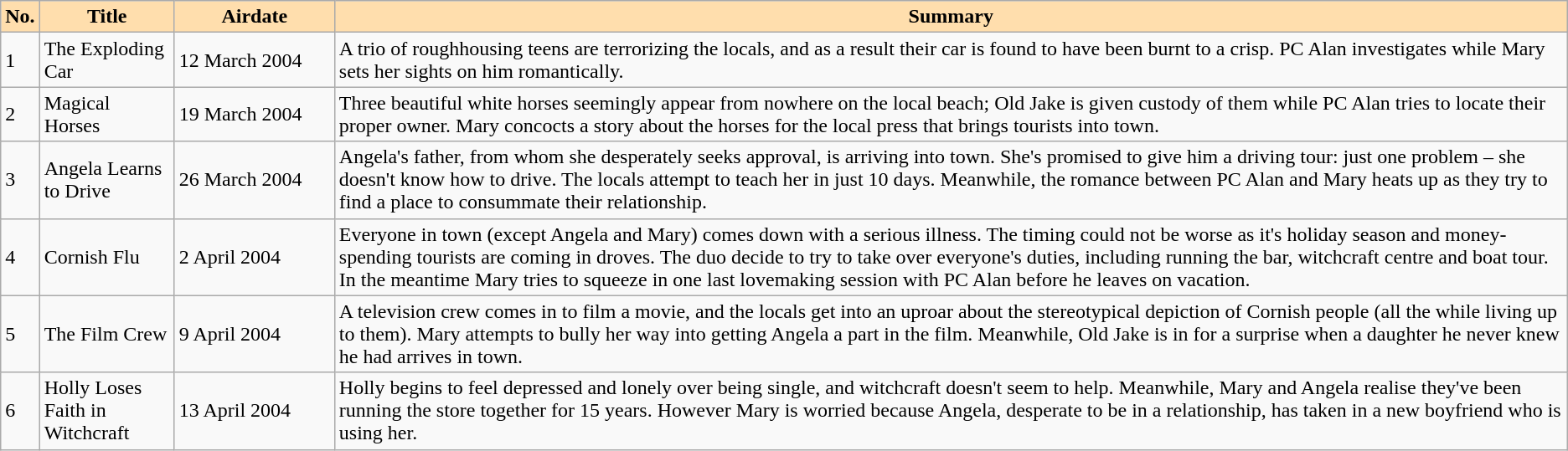<table class="wikitable">
<tr>
<th style="background:#ffdead">No.</th>
<th style="background:#ffdead" width="100">Title</th>
<th style="background:#ffdead" width="120">Airdate</th>
<th style="background:#ffdead">Summary</th>
</tr>
<tr>
<td>1</td>
<td>The Exploding Car</td>
<td>12 March 2004</td>
<td>A trio of roughhousing teens are terrorizing the locals, and as a result their car is found to have been burnt to a crisp. PC Alan investigates while Mary sets her sights on him romantically.</td>
</tr>
<tr>
<td>2</td>
<td>Magical Horses</td>
<td>19 March 2004</td>
<td>Three beautiful white horses seemingly appear from nowhere on the local beach; Old Jake is given custody of them while PC Alan tries to locate their proper owner. Mary concocts a story about the horses for the local press that brings tourists into town.</td>
</tr>
<tr>
<td>3</td>
<td>Angela Learns to Drive</td>
<td>26 March 2004</td>
<td>Angela's father, from whom she desperately seeks approval, is arriving into town. She's promised to give him a driving tour: just one problem – she doesn't know how to drive. The locals attempt to teach her in just 10 days. Meanwhile, the romance between PC Alan and Mary heats up as they try to find a place to consummate their relationship.</td>
</tr>
<tr>
<td>4</td>
<td>Cornish Flu</td>
<td>2 April 2004</td>
<td>Everyone in town (except Angela and Mary) comes down with a serious illness. The timing could not be worse as it's holiday season and money-spending tourists are coming in droves. The duo decide to try to take over everyone's duties, including running the bar, witchcraft centre and boat tour. In the meantime Mary tries to squeeze in one last lovemaking session with PC Alan before he leaves on vacation.</td>
</tr>
<tr>
<td>5</td>
<td>The Film Crew</td>
<td>9 April 2004</td>
<td>A television crew comes in to film a movie, and the locals get into an uproar about the stereotypical depiction of Cornish people (all the while living up to them). Mary attempts to bully her way into getting Angela a part in the film. Meanwhile, Old Jake is in for a surprise when a daughter he never knew he had arrives in town.</td>
</tr>
<tr>
<td>6</td>
<td>Holly Loses Faith in Witchcraft</td>
<td>13 April 2004</td>
<td>Holly begins to feel depressed and lonely over being single, and witchcraft doesn't seem to help. Meanwhile, Mary and Angela realise they've been running the store together for 15 years. However Mary is worried because Angela, desperate to be in a relationship, has taken in a new boyfriend who is using her.</td>
</tr>
</table>
